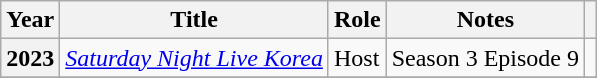<table class="wikitable plainrowheaders sortable">
<tr>
<th scope="col">Year</th>
<th scope="col">Title</th>
<th scope="col">Role</th>
<th scope="col" class="unsortable">Notes</th>
<th scope="col" class="unsortable"></th>
</tr>
<tr>
<th scope="row">2023</th>
<td><em><a href='#'>Saturday Night Live Korea</a></em></td>
<td>Host</td>
<td>Season 3 Episode 9</td>
<td style="text-align:center"></td>
</tr>
<tr>
</tr>
</table>
